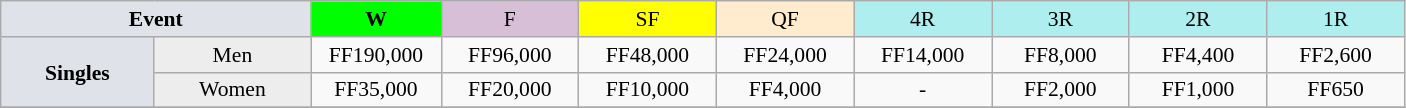<table class=wikitable style=font-size:90%;text-align:center>
<tr>
<td width=200 colspan=2 bgcolor=#dfe2e9><strong>Event</strong></td>
<td width=80 bgcolor=lime><strong>W</strong></td>
<td width=85 bgcolor=#D8BFD8>F</td>
<td width=85 bgcolor=#FFFF00>SF</td>
<td width=85 bgcolor=#ffebcd>QF</td>
<td width=85 bgcolor=#afeeee>4R</td>
<td width=85 bgcolor=#afeeee>3R</td>
<td width=85 bgcolor=#afeeee>2R</td>
<td width=85 bgcolor=#afeeee>1R</td>
</tr>
<tr>
<td rowspan=2 bgcolor=#dfe2e9><strong>Singles</strong> </td>
<td bgcolor=#EDEDED>Men</td>
<td>FF190,000</td>
<td>FF96,000</td>
<td>FF48,000</td>
<td>FF24,000</td>
<td>FF14,000</td>
<td>FF8,000</td>
<td>FF4,400</td>
<td>FF2,600</td>
</tr>
<tr>
<td bgcolor=#EDEDED>Women</td>
<td>FF35,000</td>
<td>FF20,000</td>
<td>FF10,000</td>
<td>FF4,000</td>
<td>-</td>
<td>FF2,000</td>
<td>FF1,000</td>
<td>FF650</td>
</tr>
<tr>
</tr>
</table>
